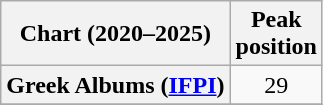<table class="wikitable plainrowheaders" style="text-align:center;">
<tr>
<th scope="col">Chart (2020–2025)</th>
<th scope="col">Peak<br>position</th>
</tr>
<tr>
<th scope="row">Greek Albums (<a href='#'>IFPI</a>)</th>
<td>29</td>
</tr>
<tr>
</tr>
</table>
